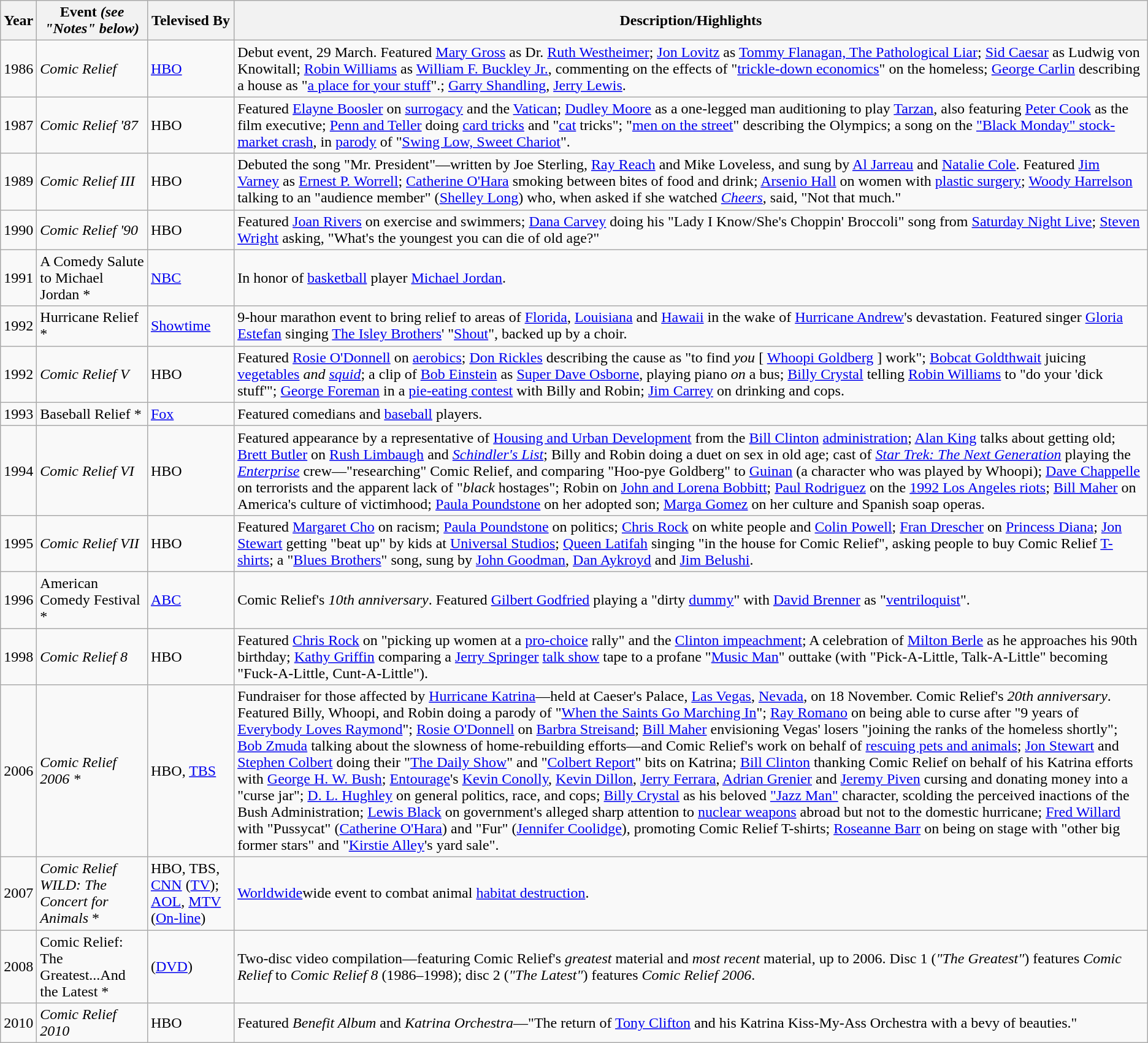<table class="wikitable sortable">
<tr>
<th>Year</th>
<th>Event <em>(see "Notes" below)</em></th>
<th>Televised By</th>
<th>Description/Highlights</th>
</tr>
<tr>
<td>1986</td>
<td><em>Comic Relief</em></td>
<td><a href='#'>HBO</a></td>
<td>Debut event, 29 March. Featured <a href='#'>Mary Gross</a> as Dr. <a href='#'>Ruth Westheimer</a>; <a href='#'>Jon Lovitz</a> as <a href='#'>Tommy Flanagan, The Pathological Liar</a>; <a href='#'>Sid Caesar</a> as Ludwig von Knowitall; <a href='#'>Robin Williams</a> as <a href='#'>William F. Buckley Jr.</a>, commenting on the effects of "<a href='#'>trickle-down economics</a>" on the homeless; <a href='#'>George Carlin</a> describing a house as "<a href='#'>a place for your stuff</a>".; <a href='#'>Garry Shandling</a>, <a href='#'>Jerry Lewis</a>.</td>
</tr>
<tr>
<td>1987</td>
<td><em>Comic Relief '87</em></td>
<td>HBO</td>
<td>Featured <a href='#'>Elayne Boosler</a> on <a href='#'>surrogacy</a> and the <a href='#'>Vatican</a>; <a href='#'>Dudley Moore</a> as a one-legged man auditioning to play <a href='#'>Tarzan</a>, also featuring <a href='#'>Peter Cook</a> as the film executive; <a href='#'>Penn and Teller</a> doing <a href='#'>card tricks</a> and "<a href='#'>cat</a> tricks"; "<a href='#'>men on the street</a>" describing the Olympics; a song on the <a href='#'>"Black Monday" stock-market crash</a>, in <a href='#'>parody</a> of "<a href='#'>Swing Low, Sweet Chariot</a>".</td>
</tr>
<tr>
<td>1989</td>
<td><em>Comic Relief III</em></td>
<td>HBO</td>
<td>Debuted the song "Mr. President"—written by Joe Sterling, <a href='#'>Ray Reach</a> and Mike Loveless, and sung by <a href='#'>Al Jarreau</a> and <a href='#'>Natalie Cole</a>. Featured <a href='#'>Jim Varney</a> as <a href='#'>Ernest P. Worrell</a>; <a href='#'>Catherine O'Hara</a> smoking between bites of food and drink; <a href='#'>Arsenio Hall</a> on women with <a href='#'>plastic surgery</a>; <a href='#'>Woody Harrelson</a> talking to an "audience member" (<a href='#'>Shelley Long</a>) who, when asked if she watched <em><a href='#'>Cheers</a></em>, said, "Not that much."</td>
</tr>
<tr>
<td>1990</td>
<td><em>Comic Relief '90</em></td>
<td>HBO</td>
<td>Featured <a href='#'>Joan Rivers</a> on exercise and swimmers; <a href='#'>Dana Carvey</a> doing his "Lady I Know/She's Choppin' Broccoli" song from <a href='#'>Saturday Night Live</a>; <a href='#'>Steven Wright</a> asking, "What's the youngest you can die of old age?"</td>
</tr>
<tr>
<td>1991</td>
<td>A Comedy Salute to Michael Jordan *</td>
<td><a href='#'>NBC</a></td>
<td>In honor of <a href='#'>basketball</a> player <a href='#'>Michael Jordan</a>.</td>
</tr>
<tr>
<td>1992</td>
<td>Hurricane Relief *</td>
<td><a href='#'>Showtime</a></td>
<td>9-hour marathon event to bring relief to areas of <a href='#'>Florida</a>, <a href='#'>Louisiana</a> and <a href='#'>Hawaii</a> in the wake of <a href='#'>Hurricane Andrew</a>'s devastation. Featured singer <a href='#'>Gloria Estefan</a> singing <a href='#'>The Isley Brothers</a>' "<a href='#'>Shout</a>", backed up by a choir.</td>
</tr>
<tr>
<td>1992</td>
<td><em>Comic Relief V</em></td>
<td>HBO</td>
<td>Featured <a href='#'>Rosie O'Donnell</a> on <a href='#'>aerobics</a>; <a href='#'>Don Rickles</a> describing the cause as "to find <em>you</em> [ <a href='#'>Whoopi Goldberg</a> ] work"; <a href='#'>Bobcat Goldthwait</a> juicing <a href='#'>vegetables</a> <em>and <a href='#'>squid</a></em>; a clip of <a href='#'>Bob Einstein</a> as <a href='#'>Super Dave Osborne</a>, playing piano <em>on</em> a bus; <a href='#'>Billy Crystal</a> telling <a href='#'>Robin Williams</a> to "do your 'dick stuff'"; <a href='#'>George Foreman</a> in a <a href='#'>pie-eating contest</a> with Billy and Robin; <a href='#'>Jim Carrey</a> on drinking and cops.</td>
</tr>
<tr>
<td>1993</td>
<td>Baseball Relief *</td>
<td><a href='#'>Fox</a></td>
<td>Featured comedians and <a href='#'>baseball</a> players.</td>
</tr>
<tr>
<td>1994</td>
<td><em>Comic Relief VI</em></td>
<td>HBO</td>
<td>Featured appearance by a representative of <a href='#'>Housing and Urban Development</a> from the <a href='#'>Bill Clinton</a> <a href='#'>administration</a>; <a href='#'>Alan King</a> talks about getting old; <a href='#'>Brett Butler</a> on <a href='#'>Rush Limbaugh</a> and <em><a href='#'>Schindler's List</a></em>; Billy and Robin doing a duet on sex in old age; cast of <em><a href='#'>Star Trek: The Next Generation</a></em> playing the <em><a href='#'>Enterprise</a></em> crew—"researching" Comic Relief, and comparing "Hoo-pye Goldberg" to <a href='#'>Guinan</a> (a character who was played by Whoopi); <a href='#'>Dave Chappelle</a> on terrorists and the apparent lack of "<em>black</em> hostages"; Robin on <a href='#'>John and Lorena Bobbitt</a>; <a href='#'>Paul Rodriguez</a> on the <a href='#'>1992 Los Angeles riots</a>; <a href='#'>Bill Maher</a> on America's culture of victimhood; <a href='#'>Paula Poundstone</a> on her adopted son; <a href='#'>Marga Gomez</a> on her culture and Spanish soap operas.</td>
</tr>
<tr>
<td>1995</td>
<td><em>Comic Relief VII</em></td>
<td>HBO</td>
<td>Featured <a href='#'>Margaret Cho</a> on racism; <a href='#'>Paula Poundstone</a> on politics; <a href='#'>Chris Rock</a> on white people and <a href='#'>Colin Powell</a>; <a href='#'>Fran Drescher</a> on <a href='#'>Princess Diana</a>; <a href='#'>Jon Stewart</a> getting "beat up" by kids at <a href='#'>Universal Studios</a>; <a href='#'>Queen Latifah</a> singing "in the house for Comic Relief", asking people to buy Comic Relief <a href='#'>T-shirts</a>; a "<a href='#'>Blues Brothers</a>" song, sung by <a href='#'>John Goodman</a>, <a href='#'>Dan Aykroyd</a> and <a href='#'>Jim Belushi</a>.</td>
</tr>
<tr>
<td>1996</td>
<td>American Comedy Festival *</td>
<td><a href='#'>ABC</a></td>
<td>Comic Relief's <em>10th anniversary</em>. Featured <a href='#'>Gilbert Godfried</a> playing a "dirty <a href='#'>dummy</a>" with <a href='#'>David Brenner</a> as "<a href='#'>ventriloquist</a>".</td>
</tr>
<tr>
<td>1998</td>
<td><em>Comic Relief 8</em></td>
<td>HBO</td>
<td>Featured <a href='#'>Chris Rock</a> on "picking up women at a <a href='#'>pro-choice</a> rally" and the <a href='#'>Clinton impeachment</a>; A celebration of <a href='#'>Milton Berle</a> as he approaches his 90th birthday; <a href='#'>Kathy Griffin</a> comparing a <a href='#'>Jerry Springer</a> <a href='#'>talk show</a> tape to a profane "<a href='#'>Music Man</a>" outtake (with "Pick-A-Little, Talk-A-Little" becoming "Fuck-A-Little, Cunt-A-Little").</td>
</tr>
<tr>
<td>2006</td>
<td><em>Comic Relief 2006 *</em></td>
<td>HBO, <a href='#'>TBS</a></td>
<td>Fundraiser for those affected by <a href='#'>Hurricane Katrina</a>—held at Caeser's Palace, <a href='#'>Las Vegas</a>, <a href='#'>Nevada</a>, on 18 November. Comic Relief's <em>20th anniversary</em>. Featured Billy, Whoopi, and Robin doing a parody of "<a href='#'>When the Saints Go Marching In</a>"; <a href='#'>Ray Romano</a> on being able to curse after "9 years of <a href='#'>Everybody Loves Raymond</a>"; <a href='#'>Rosie O'Donnell</a> on <a href='#'>Barbra Streisand</a>; <a href='#'>Bill Maher</a> envisioning Vegas' losers "joining the ranks of the homeless shortly"; <a href='#'>Bob Zmuda</a> talking about the slowness of home-rebuilding efforts—and Comic Relief's work on behalf of <a href='#'>rescuing pets and animals</a>; <a href='#'>Jon Stewart</a> and <a href='#'>Stephen Colbert</a> doing their "<a href='#'>The Daily Show</a>" and "<a href='#'>Colbert Report</a>" bits on Katrina; <a href='#'>Bill Clinton</a> thanking Comic Relief on behalf of his Katrina efforts with <a href='#'>George H. W. Bush</a>; <a href='#'>Entourage</a>'s <a href='#'>Kevin Conolly</a>, <a href='#'>Kevin Dillon</a>, <a href='#'>Jerry Ferrara</a>, <a href='#'>Adrian Grenier</a> and <a href='#'>Jeremy Piven</a> cursing and donating money into a "curse jar"; <a href='#'>D. L. Hughley</a> on general politics, race, and cops; <a href='#'>Billy Crystal</a> as his beloved <a href='#'>"Jazz Man"</a> character, scolding the perceived inactions of the Bush Administration; <a href='#'>Lewis Black</a> on government's alleged sharp attention to <a href='#'>nuclear weapons</a> abroad but not to the domestic hurricane; <a href='#'>Fred Willard</a> with "Pussycat" (<a href='#'>Catherine O'Hara</a>) and "Fur" (<a href='#'>Jennifer Coolidge</a>), promoting Comic Relief T-shirts; <a href='#'>Roseanne Barr</a> on being on stage with "other big former stars" and "<a href='#'>Kirstie Alley</a>'s yard sale".</td>
</tr>
<tr>
<td>2007</td>
<td><em>Comic Relief WILD: The Concert for Animals</em> *</td>
<td>HBO, TBS, <a href='#'>CNN</a> (<a href='#'>TV</a>); <a href='#'>AOL</a>, <a href='#'>MTV</a> (<a href='#'>On-line</a>)</td>
<td><a href='#'>Worldwide</a>wide event to combat animal <a href='#'>habitat destruction</a>.</td>
</tr>
<tr>
<td>2008</td>
<td>Comic Relief: The Greatest...And the Latest *</td>
<td>(<a href='#'>DVD</a>)</td>
<td>Two-disc video compilation—featuring Comic Relief's <em>greatest</em> material and <em>most recent</em> material, up to 2006. Disc 1 (<em>"The Greatest"</em>) features <em>Comic Relief</em> to <em>Comic Relief 8</em> (1986–1998); disc 2 (<em>"The Latest"</em>) features <em>Comic Relief 2006</em>.</td>
</tr>
<tr>
<td>2010</td>
<td><em>Comic Relief 2010</em></td>
<td>HBO</td>
<td>Featured <em>Benefit Album</em> and <em>Katrina Orchestra</em>—"The return of <a href='#'>Tony Clifton</a> and his Katrina Kiss-My-Ass Orchestra with a bevy of beauties."</td>
</tr>
</table>
